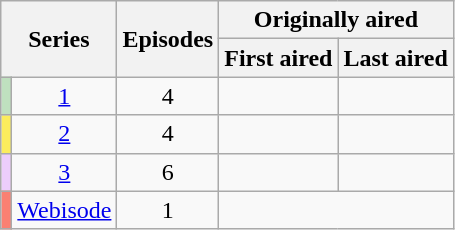<table class="wikitable plainrowheaders" style="text-align:center;">
<tr>
<th colspan="2" rowspan="2">Series</th>
<th rowspan="2">Episodes</th>
<th colspan="2">Originally aired</th>
</tr>
<tr>
<th>First aired</th>
<th>Last aired</th>
</tr>
<tr>
<td style="background: #bfe0bf;"></td>
<td><a href='#'>1</a></td>
<td>4</td>
<td></td>
<td></td>
</tr>
<tr>
<td style="background: #fbec5d;"></td>
<td><a href='#'>2</a></td>
<td>4</td>
<td></td>
<td></td>
</tr>
<tr>
<td style="background: #eccdfb;"></td>
<td><a href='#'>3</a></td>
<td>6</td>
<td></td>
<td></td>
</tr>
<tr>
<td style="background: #FA8072;"></td>
<td><a href='#'>Webisode</a></td>
<td>1</td>
<td colspan=2></td>
</tr>
</table>
